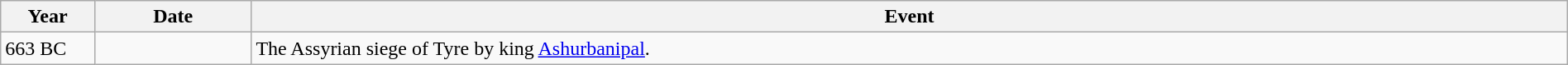<table class="wikitable" width="100%">
<tr>
<th style="width:6%">Year</th>
<th style="width:10%">Date</th>
<th>Event</th>
</tr>
<tr>
<td>663 BC</td>
<td></td>
<td>The Assyrian siege of Tyre by king <a href='#'>Ashurbanipal</a>.</td>
</tr>
</table>
